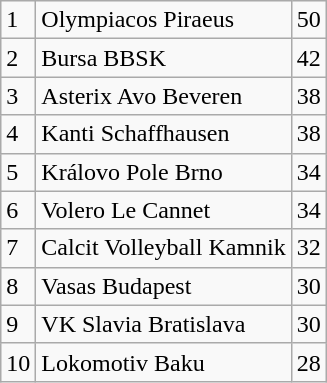<table class="wikitable">
<tr>
<td>1</td>
<td>Olympiacos Piraeus</td>
<td>50</td>
</tr>
<tr>
<td>2</td>
<td>Bursa BBSK</td>
<td>42</td>
</tr>
<tr>
<td>3</td>
<td>Asterix Avo Beveren</td>
<td>38</td>
</tr>
<tr>
<td>4</td>
<td>Kanti Schaffhausen</td>
<td>38</td>
</tr>
<tr>
<td>5</td>
<td>Královo Pole Brno</td>
<td>34</td>
</tr>
<tr>
<td>6</td>
<td>Volero Le Cannet</td>
<td>34</td>
</tr>
<tr>
<td>7</td>
<td>Calcit Volleyball Kamnik</td>
<td>32</td>
</tr>
<tr>
<td>8</td>
<td>Vasas Budapest</td>
<td>30</td>
</tr>
<tr>
<td>9</td>
<td>VK Slavia Bratislava</td>
<td>30</td>
</tr>
<tr>
<td>10</td>
<td>Lokomotiv Baku</td>
<td>28</td>
</tr>
</table>
